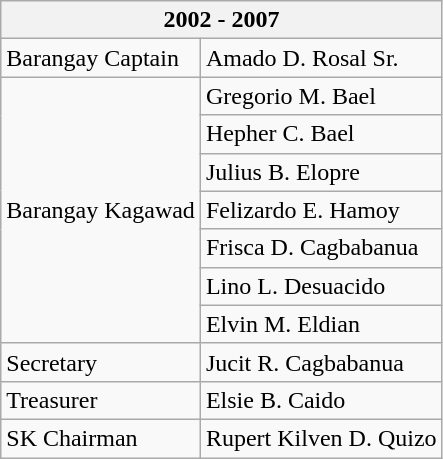<table class="wikitable mw-collapsible mw-collapsed">
<tr>
<th colspan="2">2002 - 2007</th>
</tr>
<tr>
<td>Barangay Captain</td>
<td>Amado D. Rosal Sr.</td>
</tr>
<tr>
<td rowspan="7">Barangay Kagawad</td>
<td>Gregorio M. Bael</td>
</tr>
<tr>
<td>Hepher C. Bael</td>
</tr>
<tr>
<td>Julius B. Elopre</td>
</tr>
<tr>
<td>Felizardo E. Hamoy</td>
</tr>
<tr>
<td>Frisca D. Cagbabanua</td>
</tr>
<tr>
<td>Lino L. Desuacido</td>
</tr>
<tr>
<td>Elvin M. Eldian</td>
</tr>
<tr>
<td>Secretary</td>
<td>Jucit R. Cagbabanua</td>
</tr>
<tr>
<td>Treasurer</td>
<td>Elsie B. Caido</td>
</tr>
<tr>
<td>SK Chairman</td>
<td>Rupert Kilven D. Quizo</td>
</tr>
</table>
